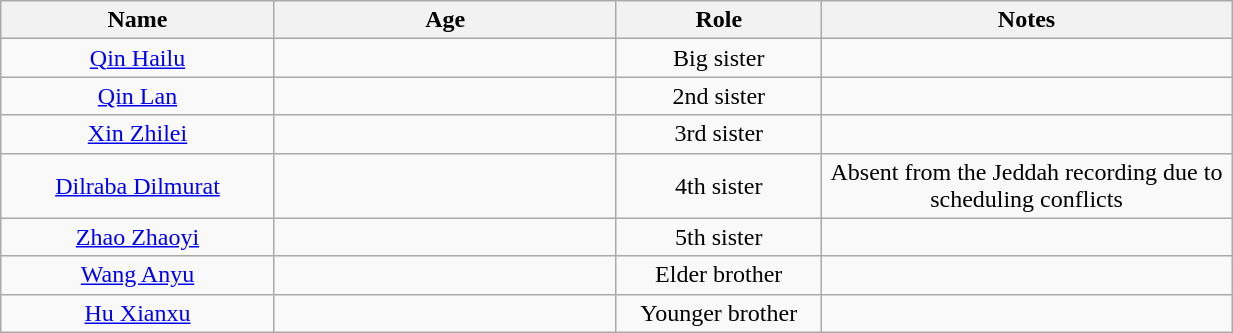<table class="wikitable" style="width:65%; text-align:center;">
<tr>
<th width="20%">Name</th>
<th width="25%">Age</th>
<th width="15%">Role</th>
<th width="30%">Notes</th>
</tr>
<tr>
<td><a href='#'>Qin Hailu</a></td>
<td></td>
<td>Big sister</td>
<td></td>
</tr>
<tr>
<td><a href='#'>Qin Lan</a></td>
<td></td>
<td>2nd sister</td>
<td></td>
</tr>
<tr>
<td><a href='#'>Xin Zhilei</a></td>
<td></td>
<td>3rd sister</td>
<td></td>
</tr>
<tr>
<td><a href='#'>Dilraba Dilmurat</a></td>
<td></td>
<td>4th sister</td>
<td>Absent from the Jeddah recording due to scheduling conflicts</td>
</tr>
<tr>
<td><a href='#'>Zhao Zhaoyi</a></td>
<td></td>
<td>5th sister</td>
<td></td>
</tr>
<tr>
<td><a href='#'>Wang Anyu</a></td>
<td></td>
<td>Elder brother</td>
<td></td>
</tr>
<tr>
<td><a href='#'>Hu Xianxu</a></td>
<td></td>
<td>Younger brother</td>
<td></td>
</tr>
</table>
